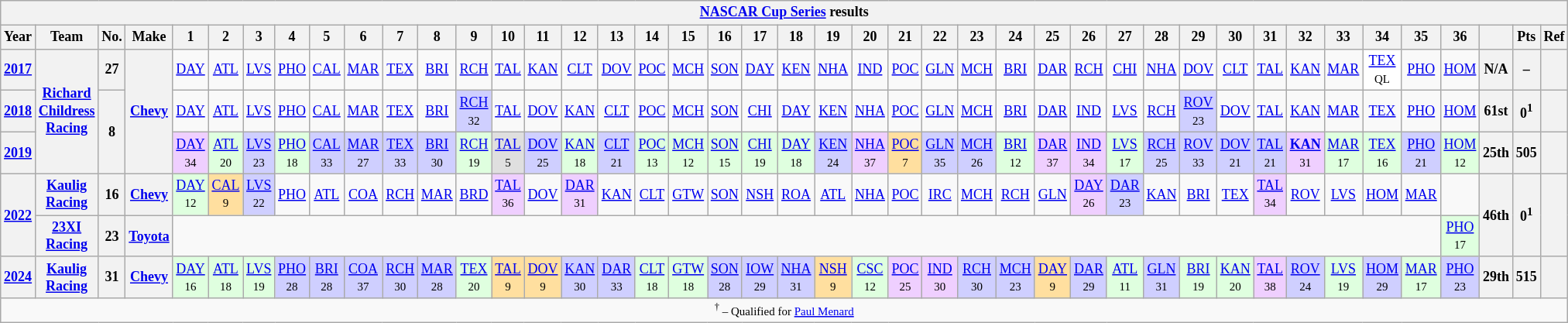<table class="wikitable" style="text-align:center; font-size:75%">
<tr>
<th colspan=43><a href='#'>NASCAR Cup Series</a> results</th>
</tr>
<tr>
<th>Year</th>
<th>Team</th>
<th>No.</th>
<th>Make</th>
<th>1</th>
<th>2</th>
<th>3</th>
<th>4</th>
<th>5</th>
<th>6</th>
<th>7</th>
<th>8</th>
<th>9</th>
<th>10</th>
<th>11</th>
<th>12</th>
<th>13</th>
<th>14</th>
<th>15</th>
<th>16</th>
<th>17</th>
<th>18</th>
<th>19</th>
<th>20</th>
<th>21</th>
<th>22</th>
<th>23</th>
<th>24</th>
<th>25</th>
<th>26</th>
<th>27</th>
<th>28</th>
<th>29</th>
<th>30</th>
<th>31</th>
<th>32</th>
<th>33</th>
<th>34</th>
<th>35</th>
<th>36</th>
<th></th>
<th>Pts</th>
<th>Ref</th>
</tr>
<tr>
<th><a href='#'>2017</a></th>
<th rowspan=3><a href='#'>Richard Childress Racing</a></th>
<th>27</th>
<th rowspan=3><a href='#'>Chevy</a></th>
<td><a href='#'>DAY</a></td>
<td><a href='#'>ATL</a></td>
<td><a href='#'>LVS</a></td>
<td><a href='#'>PHO</a></td>
<td><a href='#'>CAL</a></td>
<td><a href='#'>MAR</a></td>
<td><a href='#'>TEX</a></td>
<td><a href='#'>BRI</a></td>
<td><a href='#'>RCH</a></td>
<td><a href='#'>TAL</a></td>
<td><a href='#'>KAN</a></td>
<td><a href='#'>CLT</a></td>
<td><a href='#'>DOV</a></td>
<td><a href='#'>POC</a></td>
<td><a href='#'>MCH</a></td>
<td><a href='#'>SON</a></td>
<td><a href='#'>DAY</a></td>
<td><a href='#'>KEN</a></td>
<td><a href='#'>NHA</a></td>
<td><a href='#'>IND</a></td>
<td><a href='#'>POC</a></td>
<td><a href='#'>GLN</a></td>
<td><a href='#'>MCH</a></td>
<td><a href='#'>BRI</a></td>
<td><a href='#'>DAR</a></td>
<td><a href='#'>RCH</a></td>
<td><a href='#'>CHI</a></td>
<td><a href='#'>NHA</a></td>
<td><a href='#'>DOV</a></td>
<td><a href='#'>CLT</a></td>
<td><a href='#'>TAL</a></td>
<td><a href='#'>KAN</a></td>
<td><a href='#'>MAR</a></td>
<td style="background:#FFFFFF;"><a href='#'>TEX</a><br><small>QL</small></td>
<td><a href='#'>PHO</a></td>
<td><a href='#'>HOM</a></td>
<th>N/A</th>
<th>–</th>
<th></th>
</tr>
<tr>
<th><a href='#'>2018</a></th>
<th rowspan=2>8</th>
<td><a href='#'>DAY</a></td>
<td><a href='#'>ATL</a></td>
<td><a href='#'>LVS</a></td>
<td><a href='#'>PHO</a></td>
<td><a href='#'>CAL</a></td>
<td><a href='#'>MAR</a></td>
<td><a href='#'>TEX</a></td>
<td><a href='#'>BRI</a></td>
<td style="background:#CFCFFF;"><a href='#'>RCH</a><br><small>32</small></td>
<td><a href='#'>TAL</a></td>
<td><a href='#'>DOV</a></td>
<td><a href='#'>KAN</a></td>
<td><a href='#'>CLT</a></td>
<td><a href='#'>POC</a></td>
<td><a href='#'>MCH</a></td>
<td><a href='#'>SON</a></td>
<td><a href='#'>CHI</a></td>
<td><a href='#'>DAY</a></td>
<td><a href='#'>KEN</a></td>
<td><a href='#'>NHA</a></td>
<td><a href='#'>POC</a></td>
<td><a href='#'>GLN</a></td>
<td><a href='#'>MCH</a></td>
<td><a href='#'>BRI</a></td>
<td><a href='#'>DAR</a></td>
<td><a href='#'>IND</a></td>
<td><a href='#'>LVS</a></td>
<td><a href='#'>RCH</a></td>
<td style="background:#CFCFFF;"><a href='#'>ROV</a><br><small>23</small></td>
<td><a href='#'>DOV</a></td>
<td><a href='#'>TAL</a></td>
<td><a href='#'>KAN</a></td>
<td><a href='#'>MAR</a></td>
<td><a href='#'>TEX</a></td>
<td><a href='#'>PHO</a></td>
<td><a href='#'>HOM</a></td>
<th>61st</th>
<th>0<sup>1</sup></th>
<th></th>
</tr>
<tr>
<th><a href='#'>2019</a></th>
<td style="background:#EFCFFF;"><a href='#'>DAY</a><br><small>34</small></td>
<td style="background:#DFFFDF;"><a href='#'>ATL</a><br><small>20</small></td>
<td style="background:#CFCFFF;"><a href='#'>LVS</a><br><small>23</small></td>
<td style="background:#DFFFDF;"><a href='#'>PHO</a><br><small>18</small></td>
<td style="background:#CFCFFF;"><a href='#'>CAL</a><br><small>33</small></td>
<td style="background:#CFCFFF;"><a href='#'>MAR</a><br><small>27</small></td>
<td style="background:#CFCFFF;"><a href='#'>TEX</a><br><small>33</small></td>
<td style="background:#CFCFFF;"><a href='#'>BRI</a><br><small>30</small></td>
<td style="background:#DFFFDF;"><a href='#'>RCH</a><br><small>19</small></td>
<td style="background:#DFDFDF;"><a href='#'>TAL</a><br><small>5</small></td>
<td style="background:#CFCFFF;"><a href='#'>DOV</a><br><small>25</small></td>
<td style="background:#DFFFDF;"><a href='#'>KAN</a><br><small>18</small></td>
<td style="background:#CFCFFF;"><a href='#'>CLT</a><br><small>21</small></td>
<td style="background:#DFFFDF;"><a href='#'>POC</a><br><small>13</small></td>
<td style="background:#DFFFDF;"><a href='#'>MCH</a><br><small>12</small></td>
<td style="background:#DFFFDF;"><a href='#'>SON</a><br><small>15</small></td>
<td style="background:#DFFFDF;"><a href='#'>CHI</a><br><small>19</small></td>
<td style="background:#DFFFDF;"><a href='#'>DAY</a><br><small>18</small></td>
<td style="background:#CFCFFF;"><a href='#'>KEN</a><br><small>24</small></td>
<td style="background:#EFCFFF;"><a href='#'>NHA</a><br><small>37</small></td>
<td style="background:#FFDF9F;"><a href='#'>POC</a><br><small>7</small></td>
<td style="background:#CFCFFF;"><a href='#'>GLN</a><br><small>35</small></td>
<td style="background:#CFCFFF;"><a href='#'>MCH</a><br><small>26</small></td>
<td style="background:#DFFFDF;"><a href='#'>BRI</a><br><small>12</small></td>
<td style="background:#EFCFFF;"><a href='#'>DAR</a><br><small>37</small></td>
<td style="background:#EFCFFF;"><a href='#'>IND</a><br><small>34</small></td>
<td style="background:#DFFFDF;"><a href='#'>LVS</a><br><small>17</small></td>
<td style="background:#CFCFFF;"><a href='#'>RCH</a><br><small>25</small></td>
<td style="background:#CFCFFF;"><a href='#'>ROV</a><br><small>33</small></td>
<td style="background:#CFCFFF;"><a href='#'>DOV</a><br><small>21</small></td>
<td style="background:#CFCFFF;"><a href='#'>TAL</a><br><small>21</small></td>
<td style="background:#EFCFFF;"><strong><a href='#'>KAN</a></strong><br><small>31</small></td>
<td style="background:#DFFFDF;"><a href='#'>MAR</a><br><small>17</small></td>
<td style="background:#DFFFDF;"><a href='#'>TEX</a><br><small>16</small></td>
<td style="background:#CFCFFF;"><a href='#'>PHO</a><br><small>21</small></td>
<td style="background:#DFFFDF;"><a href='#'>HOM</a><br><small>12</small></td>
<th>25th</th>
<th>505</th>
<th></th>
</tr>
<tr>
<th rowspan=2><a href='#'>2022</a></th>
<th><a href='#'>Kaulig Racing</a></th>
<th>16</th>
<th><a href='#'>Chevy</a></th>
<td style="background:#DFFFDF;"><a href='#'>DAY</a><br><small>12</small></td>
<td style="background:#FFDF9F;"><a href='#'>CAL</a><br><small>9</small></td>
<td style="background:#CFCFFF;"><a href='#'>LVS</a><br><small>22</small></td>
<td><a href='#'>PHO</a></td>
<td><a href='#'>ATL</a></td>
<td><a href='#'>COA</a></td>
<td><a href='#'>RCH</a></td>
<td><a href='#'>MAR</a></td>
<td><a href='#'>BRD</a></td>
<td style="background:#EFCFFF;"><a href='#'>TAL</a><br><small>36</small></td>
<td><a href='#'>DOV</a></td>
<td style="background:#EFCFFF;"><a href='#'>DAR</a><br><small>31</small></td>
<td><a href='#'>KAN</a></td>
<td><a href='#'>CLT</a></td>
<td><a href='#'>GTW</a></td>
<td><a href='#'>SON</a></td>
<td><a href='#'>NSH</a></td>
<td><a href='#'>ROA</a></td>
<td><a href='#'>ATL</a></td>
<td><a href='#'>NHA</a></td>
<td><a href='#'>POC</a></td>
<td><a href='#'>IRC</a></td>
<td><a href='#'>MCH</a></td>
<td><a href='#'>RCH</a></td>
<td><a href='#'>GLN</a></td>
<td style="background:#EFCFFF;"><a href='#'>DAY</a><br><small>26</small></td>
<td style="background:#CFCFFF;"><a href='#'>DAR</a><br><small>23</small></td>
<td><a href='#'>KAN</a></td>
<td><a href='#'>BRI</a></td>
<td><a href='#'>TEX</a></td>
<td style="background:#EFCFFF;"><a href='#'>TAL</a><br><small>34</small></td>
<td><a href='#'>ROV</a></td>
<td><a href='#'>LVS</a></td>
<td><a href='#'>HOM</a></td>
<td><a href='#'>MAR</a></td>
<td></td>
<th rowspan=2>46th</th>
<th rowspan=2>0<sup>1</sup></th>
<th rowspan=2></th>
</tr>
<tr>
<th><a href='#'>23XI Racing</a></th>
<th>23</th>
<th><a href='#'>Toyota</a></th>
<td colspan=35></td>
<td style="background:#DFFFDF;"><a href='#'>PHO</a><br><small>17</small></td>
</tr>
<tr>
<th><a href='#'>2024</a></th>
<th><a href='#'>Kaulig Racing</a></th>
<th>31</th>
<th><a href='#'>Chevy</a></th>
<td style="background:#DFFFDF;"><a href='#'>DAY</a><br><small>16</small></td>
<td style="background:#DFFFDF;"><a href='#'>ATL</a><br><small>18</small></td>
<td style="background:#DFFFDF;"><a href='#'>LVS</a><br><small>19</small></td>
<td style="background:#CFCFFF;"><a href='#'>PHO</a><br><small>28</small></td>
<td style="background:#CFCFFF;"><a href='#'>BRI</a><br><small>28</small></td>
<td style="background:#CFCFFF;"><a href='#'>COA</a><br><small>37</small></td>
<td style="background:#CFCFFF;"><a href='#'>RCH</a><br><small>30</small></td>
<td style="background:#CFCFFF;"><a href='#'>MAR</a><br><small>28</small></td>
<td style="background:#DFFFDF;"><a href='#'>TEX</a><br><small>20</small></td>
<td style="background:#FFDF9F;"><a href='#'>TAL</a><br><small>9</small></td>
<td style="background:#FFDF9F;"><a href='#'>DOV</a><br><small>9</small></td>
<td style="background:#CFCFFF;"><a href='#'>KAN</a><br><small>30</small></td>
<td style="background:#CFCFFF;"><a href='#'>DAR</a><br><small>33</small></td>
<td style="background:#DFFFDF;"><a href='#'>CLT</a><br><small>18</small></td>
<td style="background:#DFFFDF;"><a href='#'>GTW</a><br><small>18</small></td>
<td style="background:#CFCFFF;"><a href='#'>SON</a><br><small>28</small></td>
<td style="background:#CFCFFF;"><a href='#'>IOW</a><br><small>29</small></td>
<td style="background:#CFCFFF;"><a href='#'>NHA</a><br><small>31</small></td>
<td style="background:#FFDF9F;"><a href='#'>NSH</a><br><small>9</small></td>
<td style="background:#DFFFDF;"><a href='#'>CSC</a><br><small>12</small></td>
<td style="background:#EFCFFF;"><a href='#'>POC</a><br><small>25</small></td>
<td style="background:#EFCFFF;"><a href='#'>IND</a><br><small>30</small></td>
<td style="background:#CFCFFF;"><a href='#'>RCH</a><br><small>30</small></td>
<td style="background:#CFCFFF;"><a href='#'>MCH</a><br><small>23</small></td>
<td style="background:#FFDF9F;"><a href='#'>DAY</a><br><small>9</small></td>
<td style="background:#CFCFFF;"><a href='#'>DAR</a><br><small>29</small></td>
<td style="background:#DFFFDF;"><a href='#'>ATL</a><br><small>11</small></td>
<td style="background:#CFCFFF;"><a href='#'>GLN</a><br><small>31</small></td>
<td style="background:#DFFFDF;"><a href='#'>BRI</a><br><small>19</small></td>
<td style="background:#DFFFDF;"><a href='#'>KAN</a><br><small>20</small></td>
<td style="background:#EFCFFF;"><a href='#'>TAL</a><br><small>38</small></td>
<td style="background:#CFCFFF;"><a href='#'>ROV</a><br><small>24</small></td>
<td style="background:#DFFFDF;"><a href='#'>LVS</a><br><small>19</small></td>
<td style="background:#CFCFFF;"><a href='#'>HOM</a><br><small>29</small></td>
<td style="background:#DFFFDF;"><a href='#'>MAR</a><br><small>17</small></td>
<td style="background:#CFCFFF;"><a href='#'>PHO</a><br><small>23</small></td>
<th>29th</th>
<th>515</th>
<th></th>
</tr>
<tr>
<td colspan=43><small><sup>†</sup> – Qualified for <a href='#'>Paul Menard</a></small></td>
</tr>
</table>
